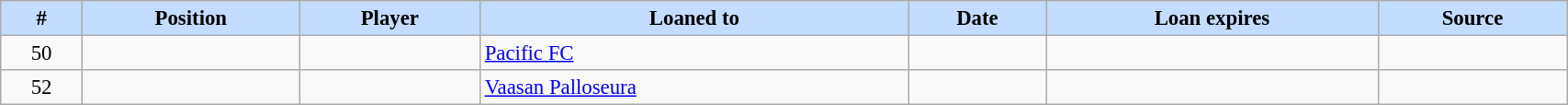<table class="wikitable sortable" style="width:90%; text-align:center; font-size:95%; text-align:left;">
<tr>
<th style="background:#c2ddff;">#</th>
<th style="background:#c2ddff;">Position</th>
<th style="background:#c2ddff;">Player</th>
<th style="background:#c2ddff;">Loaned to</th>
<th style="background:#c2ddff;">Date</th>
<th style="background:#c2ddff;">Loan expires</th>
<th style="background:#c2ddff;">Source</th>
</tr>
<tr>
<td align=center>50</td>
<td align=center></td>
<td></td>
<td> <a href='#'>Pacific FC</a></td>
<td></td>
<td></td>
<td></td>
</tr>
<tr>
<td align=center>52</td>
<td align=center></td>
<td></td>
<td> <a href='#'>Vaasan Palloseura</a></td>
<td></td>
<td></td>
<td></td>
</tr>
</table>
